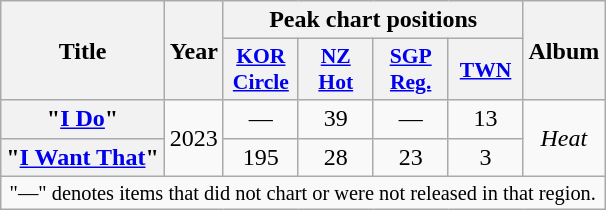<table class="wikitable plainrowheaders" style="text-align:center">
<tr>
<th scope="col" rowspan="2">Title</th>
<th scope="col" rowspan="2">Year</th>
<th scope="col" colspan="4">Peak chart positions</th>
<th scope="col" rowspan="2">Album</th>
</tr>
<tr>
<th scope="col" style="width:3em;font-size:90%"><a href='#'>KOR<br>Circle</a><br></th>
<th scope="col" style="width:3em;font-size:90%"><a href='#'>NZ Hot</a><br></th>
<th scope="col" style="width:3em;font-size:90%"><a href='#'>SGP Reg.</a><br></th>
<th scope="col" style="width:3em;font-size:90%"><a href='#'>TWN</a><br></th>
</tr>
<tr>
<th scope="row">"<a href='#'>I Do</a>"</th>
<td rowspan="2">2023</td>
<td>—</td>
<td>39</td>
<td>—</td>
<td>13</td>
<td rowspan="2"><em>Heat</em></td>
</tr>
<tr>
<th scope="row">"<a href='#'>I Want That</a>"</th>
<td>195</td>
<td>28</td>
<td>23</td>
<td>3</td>
</tr>
<tr>
<td colspan="7" style="font-size:85%">"—" denotes items that did not chart or were not released in that region.</td>
</tr>
</table>
